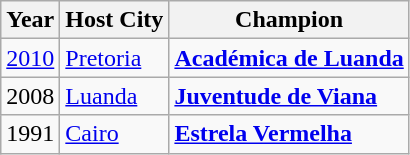<table class="wikitable">
<tr>
<th>Year</th>
<th>Host City</th>
<th>Champion</th>
</tr>
<tr>
<td><a href='#'>2010</a></td>
<td> <a href='#'>Pretoria</a></td>
<td> <strong><a href='#'>Académica de Luanda</a></strong></td>
</tr>
<tr>
<td>2008</td>
<td> <a href='#'>Luanda</a></td>
<td> <strong><a href='#'>Juventude de Viana</a></strong></td>
</tr>
<tr>
<td>1991</td>
<td> <a href='#'>Cairo</a></td>
<td> <strong><a href='#'>Estrela Vermelha</a></strong></td>
</tr>
</table>
